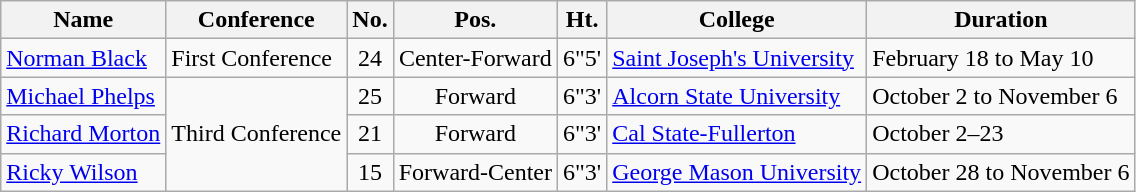<table class="wikitable" border="1">
<tr>
<th>Name</th>
<th>Conference</th>
<th>No.</th>
<th>Pos.</th>
<th>Ht.</th>
<th>College</th>
<th>Duration</th>
</tr>
<tr>
<td><a href='#'>Norman Black</a></td>
<td>First Conference</td>
<td align=center>24</td>
<td align=center>Center-Forward</td>
<td align=center>6"5'</td>
<td><a href='#'>Saint Joseph's University</a></td>
<td>February 18 to May 10</td>
</tr>
<tr>
<td><a href='#'>Michael Phelps</a></td>
<td rowspan="3">Third Conference</td>
<td align=center>25</td>
<td align=center>Forward</td>
<td align=center>6"3'</td>
<td><a href='#'>Alcorn State University</a></td>
<td>October 2 to November 6</td>
</tr>
<tr>
<td><a href='#'>Richard Morton</a></td>
<td align=center>21</td>
<td align=center>Forward</td>
<td align=center>6"3'</td>
<td><a href='#'>Cal State-Fullerton</a></td>
<td>October 2–23</td>
</tr>
<tr>
<td><a href='#'>Ricky Wilson</a></td>
<td align=center>15</td>
<td align=center>Forward-Center</td>
<td align=center>6"3'</td>
<td><a href='#'>George Mason University</a></td>
<td>October 28 to November 6</td>
</tr>
</table>
